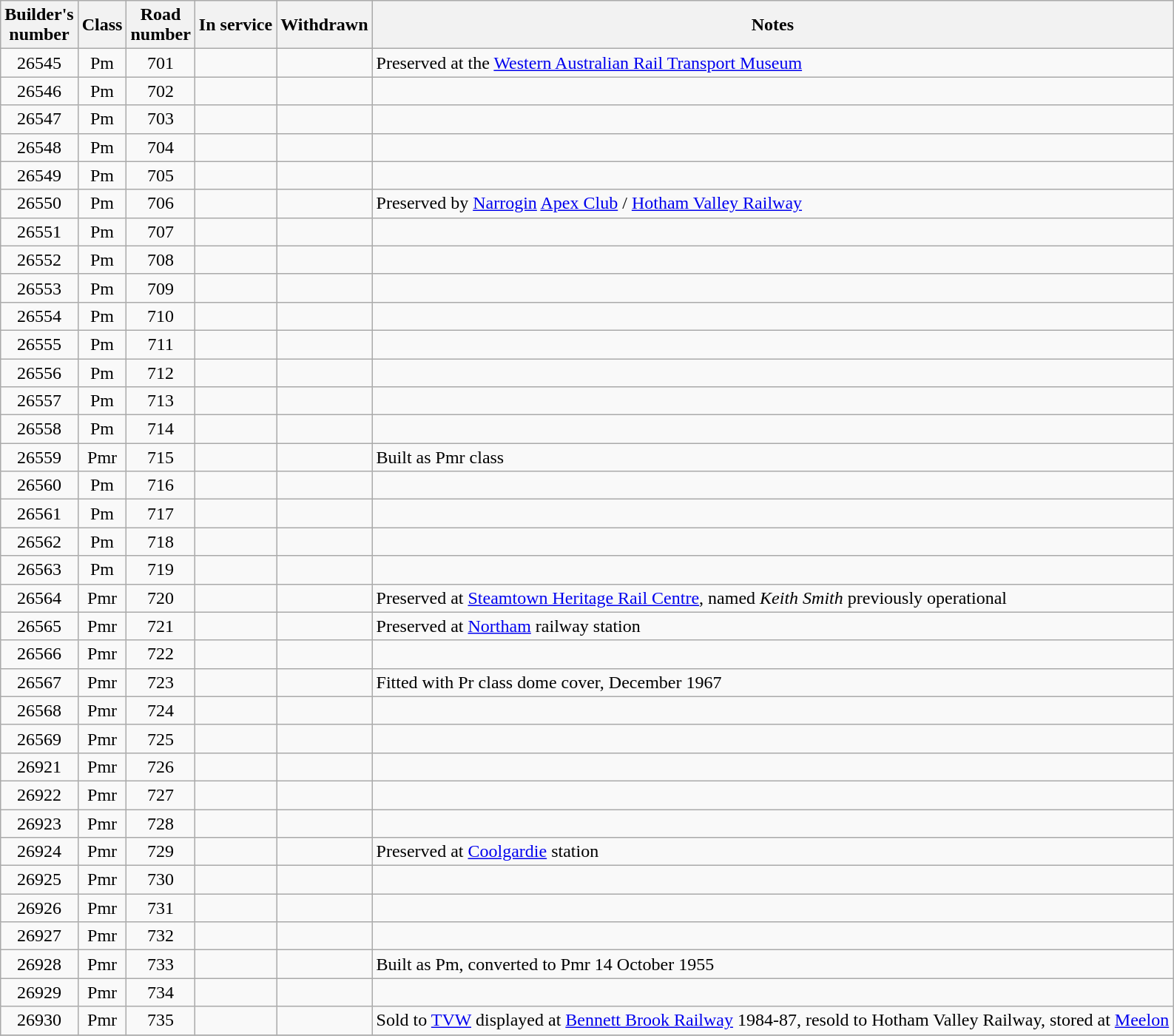<table cellpadding="2">
<tr>
<td><br><table class="wikitable sortable">
<tr>
<th>Builder's<br>number</th>
<th>Class</th>
<th>Road<br>number</th>
<th>In service</th>
<th>Withdrawn</th>
<th>Notes</th>
</tr>
<tr>
<td align=center>26545</td>
<td align=center>Pm</td>
<td align=center>701</td>
<td></td>
<td></td>
<td>Preserved at the <a href='#'>Western Australian Rail Transport Museum</a></td>
</tr>
<tr>
<td align=center>26546</td>
<td align=center>Pm</td>
<td align=center>702</td>
<td></td>
<td></td>
<td></td>
</tr>
<tr>
<td align=center>26547</td>
<td align=center>Pm</td>
<td align=center>703</td>
<td></td>
<td></td>
<td></td>
</tr>
<tr>
<td align=center>26548</td>
<td align=center>Pm</td>
<td align=center>704</td>
<td></td>
<td></td>
<td></td>
</tr>
<tr>
<td align=center>26549</td>
<td align=center>Pm</td>
<td align=center>705</td>
<td></td>
<td></td>
<td></td>
</tr>
<tr>
<td align=center>26550</td>
<td align=center>Pm</td>
<td align=center>706</td>
<td></td>
<td></td>
<td>Preserved by <a href='#'>Narrogin</a> <a href='#'>Apex Club</a> / <a href='#'>Hotham Valley Railway</a></td>
</tr>
<tr>
<td align=center>26551</td>
<td align=center>Pm</td>
<td align=center>707</td>
<td></td>
<td></td>
<td></td>
</tr>
<tr>
<td align=center>26552</td>
<td align=center>Pm</td>
<td align=center>708</td>
<td></td>
<td></td>
<td></td>
</tr>
<tr>
<td align=center>26553</td>
<td align=center>Pm</td>
<td align=center>709</td>
<td></td>
<td></td>
<td></td>
</tr>
<tr>
<td align=center>26554</td>
<td align=center>Pm</td>
<td align=center>710</td>
<td></td>
<td></td>
<td></td>
</tr>
<tr>
<td align=center>26555</td>
<td align=center>Pm</td>
<td align=center>711</td>
<td></td>
<td></td>
<td></td>
</tr>
<tr>
<td align=center>26556</td>
<td align=center>Pm</td>
<td align=center>712</td>
<td></td>
<td></td>
<td></td>
</tr>
<tr>
<td align=center>26557</td>
<td align=center>Pm</td>
<td align=center>713</td>
<td></td>
<td></td>
<td></td>
</tr>
<tr>
<td align=center>26558</td>
<td align=center>Pm</td>
<td align=center>714</td>
<td></td>
<td></td>
<td></td>
</tr>
<tr>
<td align=center>26559</td>
<td align=center>Pmr</td>
<td align=center>715</td>
<td></td>
<td></td>
<td>Built as Pmr class</td>
</tr>
<tr>
<td align=center>26560</td>
<td align=center>Pm</td>
<td align=center>716</td>
<td></td>
<td></td>
<td></td>
</tr>
<tr>
<td align=center>26561</td>
<td align=center>Pm</td>
<td align=center>717</td>
<td></td>
<td></td>
<td></td>
</tr>
<tr>
<td align=center>26562</td>
<td align=center>Pm</td>
<td align=center>718</td>
<td></td>
<td></td>
<td></td>
</tr>
<tr>
<td align=center>26563</td>
<td align=center>Pm</td>
<td align=center>719</td>
<td></td>
<td></td>
<td></td>
</tr>
<tr>
<td align=center>26564</td>
<td align=center>Pmr</td>
<td align=center>720</td>
<td></td>
<td></td>
<td>Preserved at <a href='#'>Steamtown Heritage Rail Centre</a>, named <em>Keith Smith</em> previously operational</td>
</tr>
<tr>
<td align=center>26565</td>
<td align=center>Pmr</td>
<td align=center>721</td>
<td></td>
<td></td>
<td>Preserved at <a href='#'>Northam</a> railway station</td>
</tr>
<tr>
<td align=center>26566</td>
<td align=center>Pmr</td>
<td align=center>722</td>
<td></td>
<td></td>
<td></td>
</tr>
<tr>
<td align=center>26567</td>
<td align=center>Pmr</td>
<td align=center>723</td>
<td></td>
<td></td>
<td>Fitted with Pr class dome cover, December 1967</td>
</tr>
<tr>
<td align=center>26568</td>
<td align=center>Pmr</td>
<td align=center>724</td>
<td></td>
<td></td>
<td></td>
</tr>
<tr>
<td align=center>26569</td>
<td align=center>Pmr</td>
<td align=center>725</td>
<td></td>
<td></td>
<td></td>
</tr>
<tr>
<td align=center>26921</td>
<td align=center>Pmr</td>
<td align=center>726</td>
<td></td>
<td></td>
<td></td>
</tr>
<tr>
<td align=center>26922</td>
<td align=center>Pmr</td>
<td align=center>727</td>
<td></td>
<td></td>
<td></td>
</tr>
<tr>
<td align=center>26923</td>
<td align=center>Pmr</td>
<td align=center>728</td>
<td></td>
<td></td>
<td></td>
</tr>
<tr>
<td align=center>26924</td>
<td align=center>Pmr</td>
<td align=center>729</td>
<td></td>
<td></td>
<td>Preserved at <a href='#'>Coolgardie</a> station</td>
</tr>
<tr>
<td align=center>26925</td>
<td align=center>Pmr</td>
<td align=center>730</td>
<td></td>
<td></td>
<td></td>
</tr>
<tr>
<td align=center>26926</td>
<td align=center>Pmr</td>
<td align=center>731</td>
<td></td>
<td></td>
<td></td>
</tr>
<tr>
<td align=center>26927</td>
<td align=center>Pmr</td>
<td align=center>732</td>
<td></td>
<td></td>
<td></td>
</tr>
<tr>
<td align=center>26928</td>
<td align=center>Pmr</td>
<td align=center>733</td>
<td></td>
<td></td>
<td>Built as Pm, converted to Pmr 14 October 1955</td>
</tr>
<tr>
<td align=center>26929</td>
<td align=center>Pmr</td>
<td align=center>734</td>
<td></td>
<td></td>
<td></td>
</tr>
<tr>
<td align=center>26930</td>
<td align=center>Pmr</td>
<td align=center>735</td>
<td></td>
<td></td>
<td>Sold to <a href='#'>TVW</a> displayed at <a href='#'>Bennett Brook Railway</a> 1984-87, resold to Hotham Valley Railway, stored at <a href='#'>Meelon</a></td>
</tr>
<tr>
</tr>
</table>
</td>
</tr>
</table>
